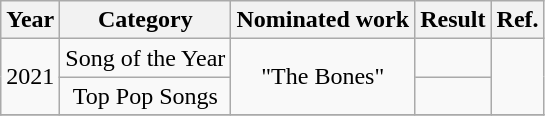<table class="wikitable" style="text-align:center;">
<tr>
<th>Year</th>
<th>Category</th>
<th>Nominated work</th>
<th>Result</th>
<th>Ref.</th>
</tr>
<tr>
<td rowspan="2">2021</td>
<td>Song of the Year</td>
<td rowspan="2">"The Bones"</td>
<td></td>
<td rowspan="2"></td>
</tr>
<tr>
<td>Top Pop Songs</td>
<td></td>
</tr>
<tr>
</tr>
</table>
